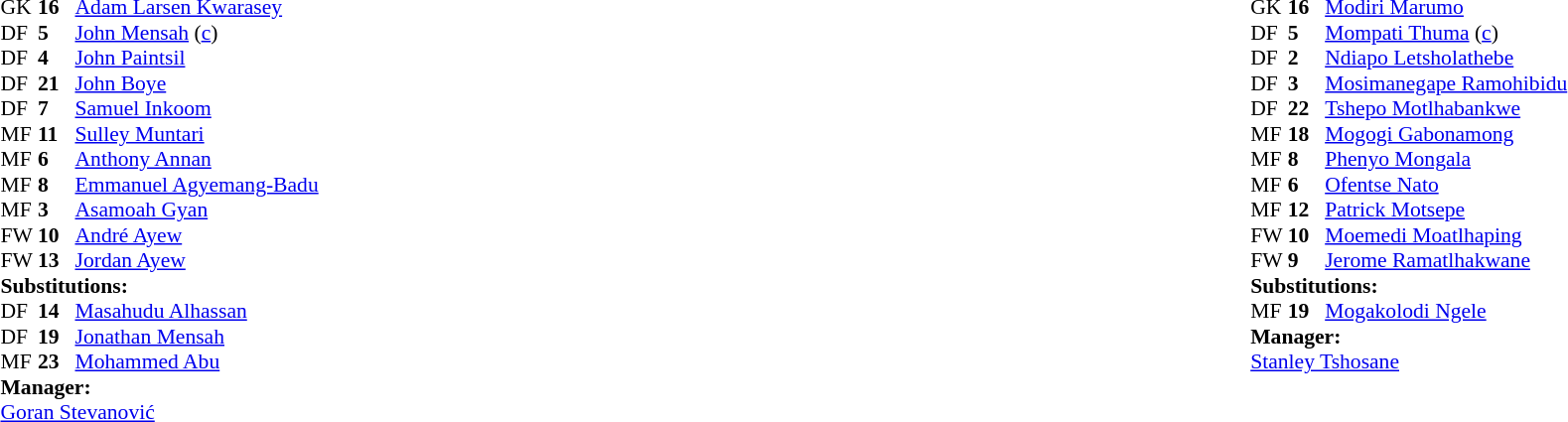<table width="100%">
<tr>
<td valign="top" width="50%"><br><table style="font-size: 90%" cellspacing="0" cellpadding="0">
<tr>
<th width="25"></th>
<th width="25"></th>
</tr>
<tr>
<td>GK</td>
<td><strong>16</strong></td>
<td><a href='#'>Adam Larsen Kwarasey</a></td>
</tr>
<tr>
<td>DF</td>
<td><strong>5</strong></td>
<td><a href='#'>John Mensah</a> (<a href='#'>c</a>)</td>
<td></td>
</tr>
<tr>
<td>DF</td>
<td><strong>4</strong></td>
<td><a href='#'>John Paintsil</a></td>
</tr>
<tr>
<td>DF</td>
<td><strong>21</strong></td>
<td><a href='#'>John Boye</a></td>
</tr>
<tr>
<td>DF</td>
<td><strong>7</strong></td>
<td><a href='#'>Samuel Inkoom</a></td>
</tr>
<tr>
<td>MF</td>
<td><strong>11</strong></td>
<td><a href='#'>Sulley Muntari</a></td>
<td></td>
<td></td>
</tr>
<tr>
<td>MF</td>
<td><strong>6</strong></td>
<td><a href='#'>Anthony Annan</a></td>
</tr>
<tr>
<td>MF</td>
<td><strong>8</strong></td>
<td><a href='#'>Emmanuel Agyemang-Badu</a></td>
</tr>
<tr>
<td>MF</td>
<td><strong>3</strong></td>
<td><a href='#'>Asamoah Gyan</a></td>
</tr>
<tr>
<td>FW</td>
<td><strong>10</strong></td>
<td><a href='#'>André Ayew</a></td>
<td></td>
<td></td>
</tr>
<tr>
<td>FW</td>
<td><strong>13</strong></td>
<td><a href='#'>Jordan Ayew</a></td>
<td></td>
<td></td>
</tr>
<tr>
<td colspan=3><strong>Substitutions:</strong></td>
</tr>
<tr>
<td>DF</td>
<td><strong>14</strong></td>
<td><a href='#'>Masahudu Alhassan</a></td>
<td></td>
<td></td>
</tr>
<tr>
<td>DF</td>
<td><strong>19</strong></td>
<td><a href='#'>Jonathan Mensah</a></td>
<td></td>
<td></td>
</tr>
<tr>
<td>MF</td>
<td><strong>23</strong></td>
<td><a href='#'>Mohammed Abu</a></td>
<td></td>
<td></td>
</tr>
<tr>
<td colspan=3><strong>Manager:</strong></td>
</tr>
<tr>
<td colspan=3> <a href='#'>Goran Stevanović</a></td>
</tr>
</table>
</td>
<td valign="top"></td>
<td valign="top" width="50%"><br><table style="font-size: 90%" cellspacing="0" cellpadding="0" align="center">
<tr>
<th width=25></th>
<th width=25></th>
</tr>
<tr>
<td>GK</td>
<td><strong>16</strong></td>
<td><a href='#'>Modiri Marumo</a></td>
</tr>
<tr>
<td>DF</td>
<td><strong>5</strong></td>
<td><a href='#'>Mompati Thuma</a> (<a href='#'>c</a>)</td>
<td></td>
</tr>
<tr>
<td>DF</td>
<td><strong>2</strong></td>
<td><a href='#'>Ndiapo Letsholathebe</a></td>
</tr>
<tr>
<td>DF</td>
<td><strong>3</strong></td>
<td><a href='#'>Mosimanegape Ramohibidu</a></td>
</tr>
<tr>
<td>DF</td>
<td><strong>22</strong></td>
<td><a href='#'>Tshepo Motlhabankwe</a></td>
</tr>
<tr>
<td>MF</td>
<td><strong>18</strong></td>
<td><a href='#'>Mogogi Gabonamong</a></td>
</tr>
<tr>
<td>MF</td>
<td><strong>8</strong></td>
<td><a href='#'>Phenyo Mongala</a></td>
</tr>
<tr>
<td>MF</td>
<td><strong>6</strong></td>
<td><a href='#'>Ofentse Nato</a></td>
<td></td>
</tr>
<tr>
<td>MF</td>
<td><strong>12</strong></td>
<td><a href='#'>Patrick Motsepe</a></td>
<td></td>
<td></td>
</tr>
<tr>
<td>FW</td>
<td><strong>10</strong></td>
<td><a href='#'>Moemedi Moatlhaping</a></td>
</tr>
<tr>
<td>FW</td>
<td><strong>9</strong></td>
<td><a href='#'>Jerome Ramatlhakwane</a></td>
</tr>
<tr>
<td colspan=3><strong>Substitutions:</strong></td>
</tr>
<tr>
<td>MF</td>
<td><strong>19</strong></td>
<td><a href='#'>Mogakolodi Ngele</a></td>
<td></td>
<td></td>
</tr>
<tr>
<td colspan=3><strong>Manager:</strong></td>
</tr>
<tr>
<td colspan=3><a href='#'>Stanley Tshosane</a></td>
</tr>
</table>
</td>
</tr>
</table>
